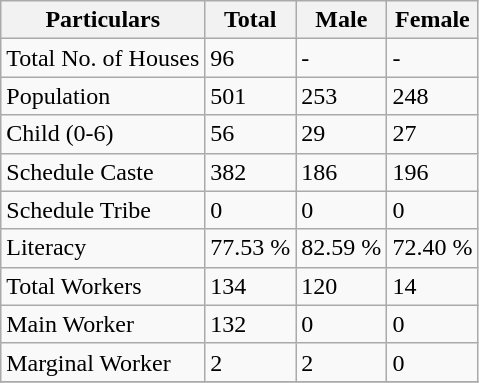<table class="wikitable sortable">
<tr>
<th>Particulars</th>
<th>Total</th>
<th>Male</th>
<th>Female</th>
</tr>
<tr>
<td>Total No. of Houses</td>
<td>96</td>
<td>-</td>
<td>-</td>
</tr>
<tr>
<td>Population</td>
<td>501</td>
<td>253</td>
<td>248</td>
</tr>
<tr>
<td>Child (0-6)</td>
<td>56</td>
<td>29</td>
<td>27</td>
</tr>
<tr>
<td>Schedule Caste</td>
<td>382</td>
<td>186</td>
<td>196</td>
</tr>
<tr>
<td>Schedule Tribe</td>
<td>0</td>
<td>0</td>
<td>0</td>
</tr>
<tr>
<td>Literacy</td>
<td>77.53 %</td>
<td>82.59 %</td>
<td>72.40 %</td>
</tr>
<tr>
<td>Total Workers</td>
<td>134</td>
<td>120</td>
<td>14</td>
</tr>
<tr>
<td>Main Worker</td>
<td>132</td>
<td>0</td>
<td>0</td>
</tr>
<tr>
<td>Marginal Worker</td>
<td>2</td>
<td>2</td>
<td>0</td>
</tr>
<tr>
</tr>
</table>
